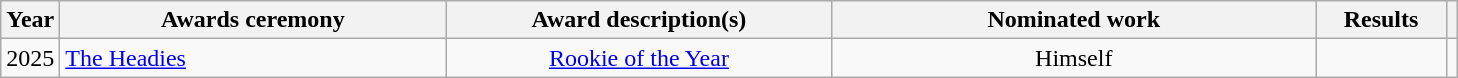<table class="wikitable">
<tr>
<th>Year</th>
<th width="250">Awards ceremony</th>
<th width="250">Award description(s)</th>
<th width="315">Nominated work</th>
<th width="80">Results</th>
<th></th>
</tr>
<tr>
<td rowspan=1>2025</td>
<td><a href='#'>The Headies</a></td>
<td style="text-align:center;"><a href='#'>Rookie of the Year</a></td>
<td style="text-align:center;">Himself</td>
<td></td>
<td></td>
</tr>
</table>
